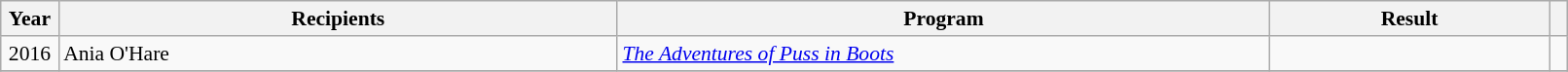<table class="wikitable plainrowheaders" style="font-size: 90%" width=85%>
<tr>
<th scope="col" style="width:2%;">Year</th>
<th scope="col" style="width:30%;">Recipients</th>
<th scope="col" style="width:35%;">Program</th>
<th scope="col" style="width:15%;">Result</th>
<th scope="col" class="unsortable" style="width:1%;"></th>
</tr>
<tr>
<td style="text-align:center;">2016</td>
<td>Ania O'Hare</td>
<td><em><a href='#'>The Adventures of Puss in Boots</a></em></td>
<td></td>
<td style="text-align:center;"></td>
</tr>
<tr>
</tr>
</table>
